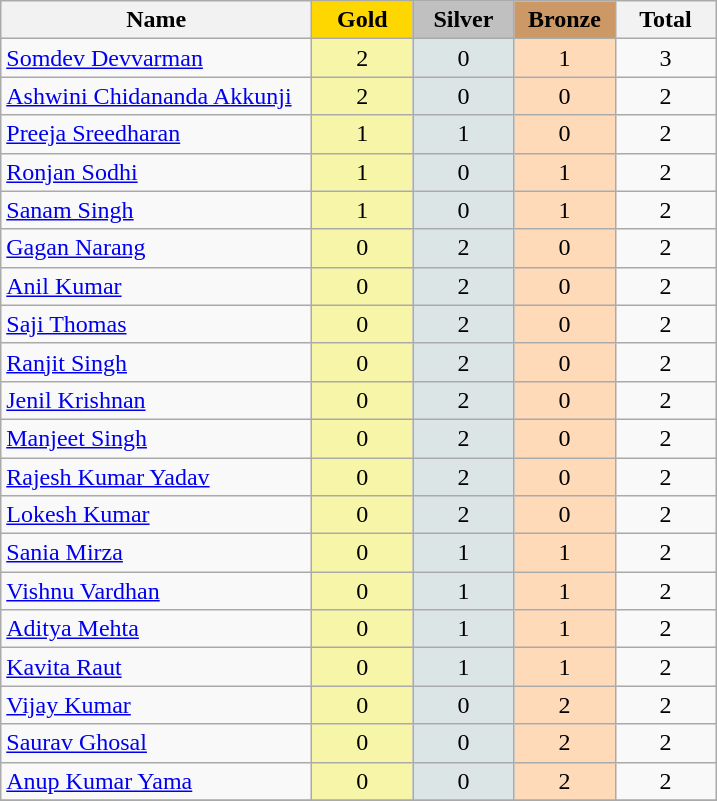<table class="wikitable" style="text-align:center;">
<tr>
<th width=200>Name</th>
<td bgcolor=gold width=60><strong>Gold</strong></td>
<td bgcolor=silver width=60><strong>Silver</strong></td>
<td bgcolor=#cc9966 width=60><strong>Bronze</strong></td>
<th width=60>Total</th>
</tr>
<tr>
<td align=left><a href='#'>Somdev Devvarman</a></td>
<td bgcolor=#f7f6a8>2</td>
<td bgcolor=#dce5e5>0</td>
<td bgcolor=#ffdab9>1</td>
<td>3</td>
</tr>
<tr>
<td align=left><a href='#'>Ashwini Chidananda Akkunji</a></td>
<td bgcolor=#f7f6a8>2</td>
<td bgcolor=#dce5e5>0</td>
<td bgcolor=#ffdab9>0</td>
<td>2</td>
</tr>
<tr>
<td align=left><a href='#'>Preeja Sreedharan</a></td>
<td bgcolor=#f7f6a8>1</td>
<td bgcolor=#dce5e5>1</td>
<td bgcolor=#ffdab9>0</td>
<td>2</td>
</tr>
<tr>
<td align=left><a href='#'>Ronjan Sodhi</a></td>
<td bgcolor=#f7f6a8>1</td>
<td bgcolor=#dce5e5>0</td>
<td bgcolor=#ffdab9>1</td>
<td>2</td>
</tr>
<tr>
<td align=left><a href='#'>Sanam Singh</a></td>
<td bgcolor=#f7f6a8>1</td>
<td bgcolor=#dce5e5>0</td>
<td bgcolor=#ffdab9>1</td>
<td>2</td>
</tr>
<tr>
<td align=left><a href='#'>Gagan Narang</a></td>
<td bgcolor=#f7f6a8>0</td>
<td bgcolor=#dce5e5>2</td>
<td bgcolor=#ffdab9>0</td>
<td>2</td>
</tr>
<tr>
<td align=left><a href='#'>Anil Kumar</a></td>
<td bgcolor=#f7f6a8>0</td>
<td bgcolor=#dce5e5>2</td>
<td bgcolor=#ffdab9>0</td>
<td>2</td>
</tr>
<tr>
<td align=left><a href='#'>Saji Thomas</a></td>
<td bgcolor=#f7f6a8>0</td>
<td bgcolor=#dce5e5>2</td>
<td bgcolor=#ffdab9>0</td>
<td>2</td>
</tr>
<tr>
<td align=left><a href='#'>Ranjit Singh</a></td>
<td bgcolor=#f7f6a8>0</td>
<td bgcolor=#dce5e5>2</td>
<td bgcolor=#ffdab9>0</td>
<td>2</td>
</tr>
<tr>
<td align=left><a href='#'>Jenil Krishnan</a></td>
<td bgcolor=#f7f6a8>0</td>
<td bgcolor=#dce5e5>2</td>
<td bgcolor=#ffdab9>0</td>
<td>2</td>
</tr>
<tr>
<td align=left><a href='#'>Manjeet Singh</a></td>
<td bgcolor=#f7f6a8>0</td>
<td bgcolor=#dce5e5>2</td>
<td bgcolor=#ffdab9>0</td>
<td>2</td>
</tr>
<tr>
<td align=left><a href='#'>Rajesh Kumar Yadav</a></td>
<td bgcolor=#f7f6a8>0</td>
<td bgcolor=#dce5e5>2</td>
<td bgcolor=#ffdab9>0</td>
<td>2</td>
</tr>
<tr>
<td align=left><a href='#'>Lokesh Kumar</a></td>
<td bgcolor=#f7f6a8>0</td>
<td bgcolor=#dce5e5>2</td>
<td bgcolor=#ffdab9>0</td>
<td>2</td>
</tr>
<tr>
<td align=left><a href='#'>Sania Mirza</a></td>
<td bgcolor=#f7f6a8>0</td>
<td bgcolor=#dce5e5>1</td>
<td bgcolor=#ffdab9>1</td>
<td>2</td>
</tr>
<tr>
<td align=left><a href='#'>Vishnu Vardhan</a></td>
<td bgcolor=#f7f6a8>0</td>
<td bgcolor=#dce5e5>1</td>
<td bgcolor=#ffdab9>1</td>
<td>2</td>
</tr>
<tr>
<td align=left><a href='#'>Aditya Mehta</a></td>
<td bgcolor=#f7f6a8>0</td>
<td bgcolor=#dce5e5>1</td>
<td bgcolor=#ffdab9>1</td>
<td>2</td>
</tr>
<tr>
<td align=left><a href='#'>Kavita Raut</a></td>
<td bgcolor=#f7f6a8>0</td>
<td bgcolor=#dce5e5>1</td>
<td bgcolor=#ffdab9>1</td>
<td>2</td>
</tr>
<tr>
<td align=left><a href='#'>Vijay Kumar</a></td>
<td bgcolor=#f7f6a8>0</td>
<td bgcolor=#dce5e5>0</td>
<td bgcolor=#ffdab9>2</td>
<td>2</td>
</tr>
<tr>
<td align=left><a href='#'>Saurav Ghosal</a></td>
<td bgcolor=#f7f6a8>0</td>
<td bgcolor=#dce5e5>0</td>
<td bgcolor=#ffdab9>2</td>
<td>2</td>
</tr>
<tr>
<td align=left><a href='#'>Anup Kumar Yama</a></td>
<td bgcolor=#f7f6a8>0</td>
<td bgcolor=#dce5e5>0</td>
<td bgcolor=#ffdab9>2</td>
<td>2</td>
</tr>
<tr>
</tr>
</table>
